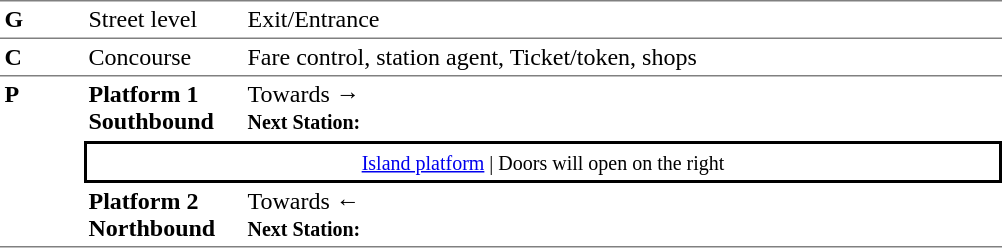<table table border=0 cellspacing=0 cellpadding=3>
<tr>
<td style="border-top:solid 1px grey;border-bottom:solid 1px grey;" width=50 valign=top><strong>G</strong></td>
<td style="border-top:solid 1px grey;border-bottom:solid 1px grey;" width=100 valign=top>Street level</td>
<td style="border-top:solid 1px grey;border-bottom:solid 1px grey;" width=500 valign=top>Exit/Entrance</td>
</tr>
<tr>
<td style="border-bottom:solid 1px grey;"><strong>C</strong></td>
<td style="border-bottom:solid 1px grey;">Concourse</td>
<td style="border-bottom:solid 1px grey;">Fare control, station agent, Ticket/token, shops</td>
</tr>
<tr>
<td style="border-bottom:solid 1px grey;" width=50 rowspan=3 valign=top><strong>P</strong></td>
<td style="border-bottom:solid 1px white;" width=100><span><strong>Platform 1</strong><br><strong>Southbound</strong></span></td>
<td style="border-bottom:solid 1px white;" width=500>Towards → <br><small><strong>Next Station:</strong> </small></td>
</tr>
<tr>
<td style="border-top:solid 2px black;border-right:solid 2px black;border-left:solid 2px black;border-bottom:solid 2px black;text-align:center;" colspan=2><small><a href='#'>Island platform</a> | Doors will open on the right </small></td>
</tr>
<tr>
<td style="border-bottom:solid 1px grey;" width=100><span><strong>Platform 2</strong><br><strong>Northbound</strong></span></td>
<td style="border-bottom:solid 1px grey;" width="500">Towards ← <br><small><strong>Next Station:</strong> </small></td>
</tr>
</table>
